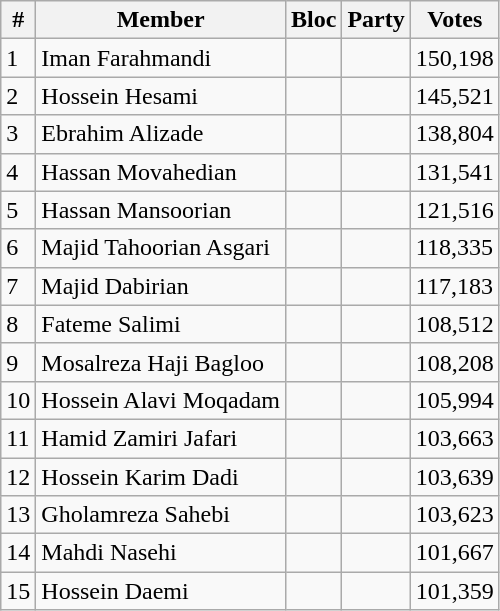<table class=wikitable style=text-align:left>
<tr>
<th>#</th>
<th>Member</th>
<th>Bloc</th>
<th>Party</th>
<th>Votes </th>
</tr>
<tr>
<td>1</td>
<td>Iman Farahmandi</td>
<td></td>
<td></td>
<td>150,198</td>
</tr>
<tr>
<td>2</td>
<td>Hossein Hesami</td>
<td></td>
<td></td>
<td>145,521</td>
</tr>
<tr>
<td>3</td>
<td>Ebrahim Alizade</td>
<td></td>
<td></td>
<td>138,804</td>
</tr>
<tr>
<td>4</td>
<td>Hassan Movahedian</td>
<td></td>
<td></td>
<td>131,541</td>
</tr>
<tr>
<td>5</td>
<td>Hassan Mansoorian</td>
<td></td>
<td></td>
<td>121,516</td>
</tr>
<tr>
<td>6</td>
<td>Majid Tahoorian Asgari</td>
<td></td>
<td></td>
<td>118,335</td>
</tr>
<tr>
<td>7</td>
<td>Majid Dabirian</td>
<td></td>
<td></td>
<td>117,183</td>
</tr>
<tr>
<td>8</td>
<td>Fateme Salimi</td>
<td></td>
<td></td>
<td>108,512</td>
</tr>
<tr>
<td>9</td>
<td>Mosalreza Haji Bagloo</td>
<td></td>
<td></td>
<td>108,208</td>
</tr>
<tr>
<td>10</td>
<td>Hossein Alavi Moqadam</td>
<td></td>
<td></td>
<td>105,994</td>
</tr>
<tr>
<td>11</td>
<td>Hamid Zamiri Jafari</td>
<td></td>
<td></td>
<td>103,663</td>
</tr>
<tr>
<td>12</td>
<td>Hossein Karim Dadi</td>
<td></td>
<td></td>
<td>103,639</td>
</tr>
<tr>
<td>13</td>
<td>Gholamreza Sahebi</td>
<td></td>
<td></td>
<td>103,623</td>
</tr>
<tr>
<td>14</td>
<td>Mahdi Nasehi</td>
<td></td>
<td></td>
<td>101,667</td>
</tr>
<tr>
<td>15</td>
<td>Hossein Daemi</td>
<td></td>
<td></td>
<td>101,359</td>
</tr>
</table>
